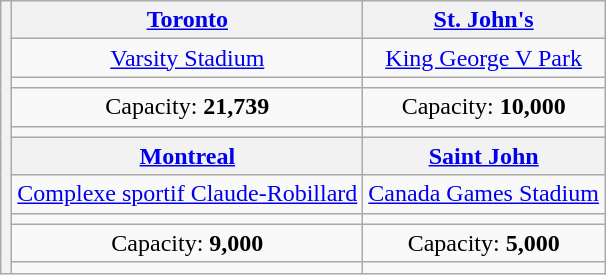<table class="wikitable" style="text-align:center">
<tr>
<th rowspan=10><br></th>
<th><a href='#'>Toronto</a></th>
<th><a href='#'>St. John's</a></th>
</tr>
<tr>
<td><a href='#'>Varsity Stadium</a></td>
<td><a href='#'>King George V Park</a></td>
</tr>
<tr>
<td><small></small></td>
<td><small></small></td>
</tr>
<tr>
<td>Capacity: <strong>21,739</strong></td>
<td>Capacity: <strong>10,000</strong></td>
</tr>
<tr>
<td></td>
<td></td>
</tr>
<tr>
<th><a href='#'>Montreal</a></th>
<th><a href='#'>Saint John</a></th>
</tr>
<tr>
<td><a href='#'>Complexe sportif Claude-Robillard</a></td>
<td><a href='#'>Canada Games Stadium</a></td>
</tr>
<tr>
<td><small></small></td>
<td><small></small></td>
</tr>
<tr>
<td>Capacity: <strong>9,000</strong></td>
<td>Capacity: <strong>5,000</strong></td>
</tr>
<tr>
<td></td>
<td></td>
</tr>
</table>
